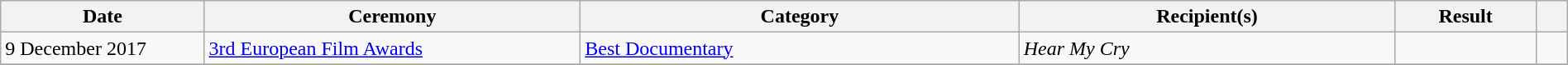<table class="wikitable sortable plainrowheaders" style="width:100%;">
<tr>
<th scope="col" width="13%">Date</th>
<th scope="col" width="24%">Ceremony</th>
<th scope="col" width="28%">Category</th>
<th scope="col" width="24%">Recipient(s)</th>
<th scope="col" width="9%">Result</th>
<th scope="col" width="3%" class="unsortable"></th>
</tr>
<tr>
<td>9 December 2017</td>
<td><a href='#'>3rd European Film Awards</a></td>
<td><a href='#'>Best Documentary</a></td>
<td><em>Hear My Cry</em></td>
<td></td>
<td></td>
</tr>
<tr>
</tr>
</table>
